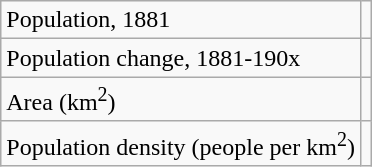<table class="wikitable">
<tr>
<td>Population, 1881</td>
<td></td>
</tr>
<tr>
<td>Population change, 1881-190x</td>
<td></td>
</tr>
<tr>
<td>Area (km<sup>2</sup>)</td>
<td></td>
</tr>
<tr>
<td>Population density (people per km<sup>2</sup>)</td>
<td></td>
</tr>
</table>
